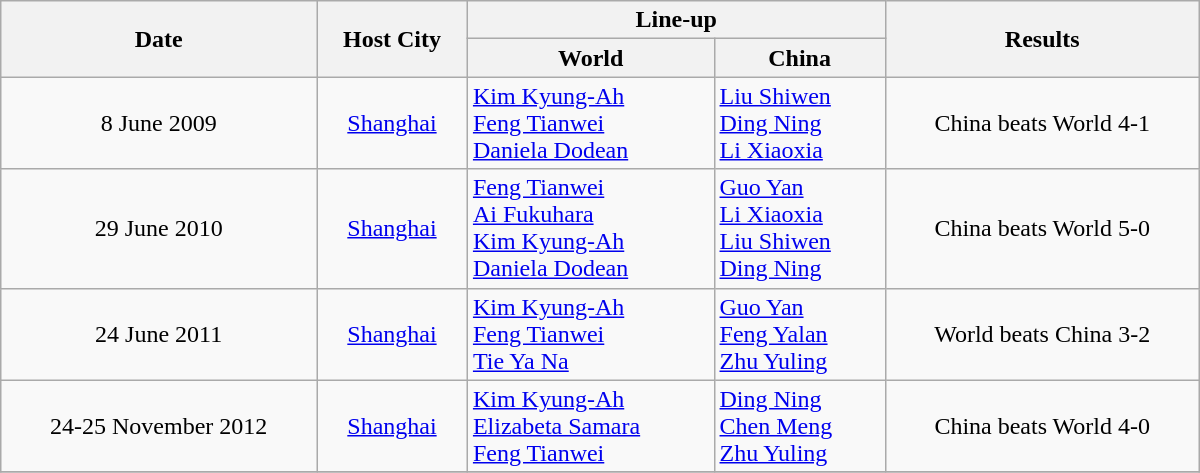<table class="wikitable" style="text-align: center; width: 800px;">
<tr>
<th rowspan=2>Date</th>
<th rowspan=2>Host City</th>
<th colspan=2>Line-up</th>
<th rowspan=2>Results</th>
</tr>
<tr>
<th>World</th>
<th>China</th>
</tr>
<tr>
<td>8 June 2009</td>
<td><a href='#'>Shanghai</a></td>
<td align="left"> <a href='#'>Kim Kyung-Ah</a> <br>  <a href='#'>Feng Tianwei</a> <br>  <a href='#'>Daniela Dodean</a></td>
<td align="left"> <a href='#'>Liu Shiwen</a> <br>  <a href='#'>Ding Ning</a> <br>  <a href='#'>Li Xiaoxia</a></td>
<td>China beats World 4-1</td>
</tr>
<tr>
<td>29 June 2010</td>
<td><a href='#'>Shanghai</a></td>
<td align="left"> <a href='#'>Feng Tianwei</a> <br>  <a href='#'>Ai Fukuhara</a> <br>  <a href='#'>Kim Kyung-Ah</a> <br>  <a href='#'>Daniela Dodean</a></td>
<td align="left"> <a href='#'>Guo Yan</a> <br>  <a href='#'>Li Xiaoxia</a> <br>  <a href='#'>Liu Shiwen</a> <br>  <a href='#'>Ding Ning</a></td>
<td>China beats World 5-0</td>
</tr>
<tr>
<td>24 June 2011</td>
<td><a href='#'>Shanghai</a></td>
<td align="left"> <a href='#'>Kim Kyung-Ah</a> <br>  <a href='#'>Feng Tianwei</a> <br>  <a href='#'>Tie Ya Na</a></td>
<td align="left"> <a href='#'>Guo Yan</a> <br>  <a href='#'>Feng Yalan</a> <br>  <a href='#'>Zhu Yuling</a></td>
<td>World beats China 3-2</td>
</tr>
<tr>
<td>24-25 November 2012</td>
<td><a href='#'>Shanghai</a></td>
<td align="left"> <a href='#'>Kim Kyung-Ah</a> <br>  <a href='#'>Elizabeta Samara</a> <br>  <a href='#'>Feng Tianwei</a></td>
<td align="left"> <a href='#'>Ding Ning</a> <br>  <a href='#'>Chen Meng</a> <br>  <a href='#'>Zhu Yuling</a></td>
<td>China beats World 4-0</td>
</tr>
<tr>
</tr>
</table>
